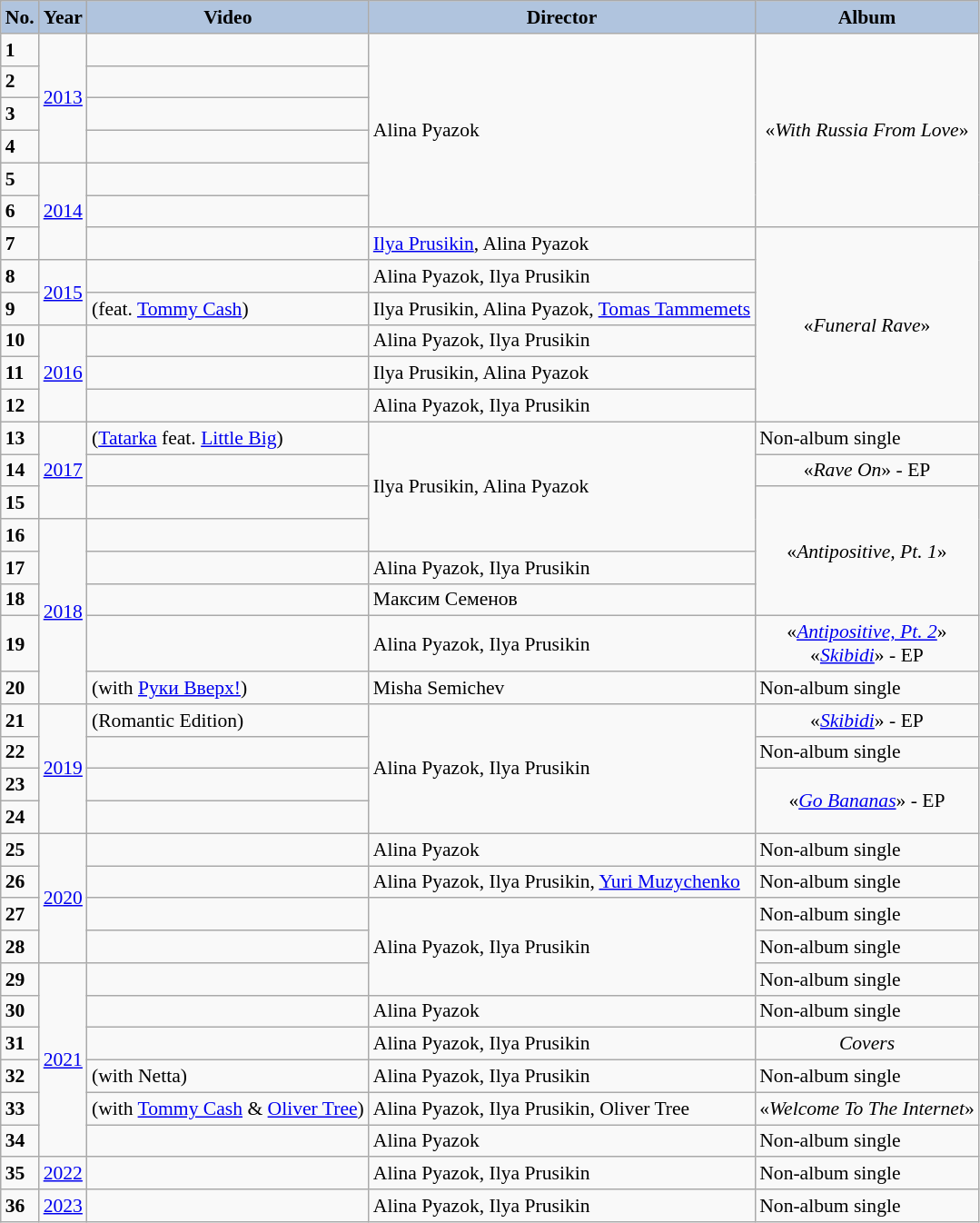<table class="wikitable" style="font-size: 90%;">
<tr>
<th style="background:#B0C4DE;">No.</th>
<th style="background:#B0C4DE;">Year</th>
<th style="background:#B0C4DE;">Video</th>
<th style="background:#B0C4DE;">Director</th>
<th style="background:#B0C4DE;">Album</th>
</tr>
<tr>
<td><strong>1</strong></td>
<td rowspan="4"><a href='#'>2013</a></td>
<td></td>
<td rowspan="6">Alina Pyazok</td>
<td rowspan="6" align="center">«<em>With Russia From Love</em>»</td>
</tr>
<tr>
<td><strong>2</strong></td>
<td></td>
</tr>
<tr>
<td><strong>3</strong></td>
<td></td>
</tr>
<tr>
<td><strong>4</strong></td>
<td></td>
</tr>
<tr>
<td><strong>5</strong></td>
<td rowspan="3"><a href='#'>2014</a></td>
<td></td>
</tr>
<tr>
<td><strong>6</strong></td>
<td></td>
</tr>
<tr>
<td><strong>7</strong></td>
<td></td>
<td rowspan="1"><a href='#'>Ilya Prusikin</a>, Alina Pyazok</td>
<td rowspan="6" align="center">«<em>Funeral Rave</em>»</td>
</tr>
<tr>
<td><strong>8</strong></td>
<td rowspan="2"><a href='#'>2015</a></td>
<td></td>
<td rowspan="1">Alina Pyazok, Ilya Prusikin</td>
</tr>
<tr>
<td><strong>9</strong></td>
<td> (feat. <a href='#'>Tommy Cash</a>)</td>
<td rowspan="1">Ilya Prusikin, Alina Pyazok, <a href='#'>Tomas Tammemets</a></td>
</tr>
<tr>
<td><strong>10</strong></td>
<td rowspan="3"><a href='#'>2016</a></td>
<td></td>
<td rowspan="1">Alina Pyazok, Ilya Prusikin</td>
</tr>
<tr>
<td><strong>11</strong></td>
<td></td>
<td rowspan="1">Ilya Prusikin, Alina Pyazok</td>
</tr>
<tr>
<td><strong>12</strong></td>
<td></td>
<td rowspan="1">Alina Pyazok, Ilya Prusikin</td>
</tr>
<tr>
<td><strong>13</strong></td>
<td rowspan="3"><a href='#'>2017</a></td>
<td> (<a href='#'>Tatarka</a> feat. <a href='#'>Little Big</a>)</td>
<td rowspan="4">Ilya Prusikin, Alina Pyazok</td>
<td>Non-album single</td>
</tr>
<tr>
<td><strong>14</strong></td>
<td></td>
<td align="center">«<em>Rave On</em>» - EP</td>
</tr>
<tr>
<td><strong>15</strong></td>
<td></td>
<td rowspan="4" align="center">«<em>Antipositive, Pt. 1</em>»</td>
</tr>
<tr>
<td><strong>16</strong></td>
<td rowspan="5"><a href='#'>2018</a></td>
<td></td>
</tr>
<tr>
<td><strong>17</strong></td>
<td></td>
<td rowspan="1">Alina Pyazok, Ilya Prusikin</td>
</tr>
<tr>
<td><strong>18</strong></td>
<td></td>
<td rowspan="1">Максим Семенов</td>
</tr>
<tr>
<td><strong>19</strong></td>
<td></td>
<td rowspan="1">Alina Pyazok, Ilya Prusikin</td>
<td align="center">«<em><a href='#'>Antipositive, Pt. 2</a></em>»<br>«<em><a href='#'>Skibidi</a></em>» - EP</td>
</tr>
<tr>
<td><strong>20</strong></td>
<td> (with <a href='#'>Руки Вверх!</a>)</td>
<td rowspan="1">Misha Semichev</td>
<td>Non-album single</td>
</tr>
<tr>
<td><strong>21</strong></td>
<td rowspan="4"><a href='#'>2019</a></td>
<td> (Romantic Edition)</td>
<td rowspan="4">Alina Pyazok, Ilya Prusikin</td>
<td align="center">«<em><a href='#'>Skibidi</a></em>» - EP</td>
</tr>
<tr>
<td><strong>22</strong></td>
<td></td>
<td>Non-album single</td>
</tr>
<tr>
<td><strong>23</strong></td>
<td></td>
<td rowspan="2" align="center">«<em><a href='#'>Go Bananas</a></em>» - EP</td>
</tr>
<tr>
<td><strong>24</strong></td>
<td></td>
</tr>
<tr>
<td><strong>25</strong></td>
<td rowspan="4"><a href='#'>2020</a></td>
<td></td>
<td>Alina Pyazok</td>
<td>Non-album single</td>
</tr>
<tr>
<td><strong>26</strong></td>
<td></td>
<td>Alina Pyazok, Ilya Prusikin, <a href='#'>Yuri Muzychenko</a></td>
<td>Non-album single</td>
</tr>
<tr>
<td><strong>27</strong></td>
<td></td>
<td rowspan="3">Alina Pyazok, Ilya Prusikin</td>
<td>Non-album single</td>
</tr>
<tr>
<td><strong>28</strong></td>
<td></td>
<td>Non-album single</td>
</tr>
<tr>
<td><strong>29</strong></td>
<td rowspan="6"><a href='#'>2021</a></td>
<td></td>
<td>Non-album single</td>
</tr>
<tr>
<td><strong>30</strong></td>
<td></td>
<td>Alina Pyazok</td>
<td>Non-album single</td>
</tr>
<tr>
<td><strong>31</strong></td>
<td></td>
<td>Alina Pyazok, Ilya Prusikin</td>
<td align="center"><em>Covers</em></td>
</tr>
<tr>
<td><strong>32</strong></td>
<td> (with Netta)</td>
<td>Alina Pyazok, Ilya Prusikin</td>
<td>Non-album single</td>
</tr>
<tr>
<td><strong>33</strong></td>
<td> (with <a href='#'>Tommy Cash</a> & <a href='#'>Oliver Tree</a>)</td>
<td>Alina Pyazok, Ilya Prusikin, Oliver Tree</td>
<td align="center">«<em>Welcome To The Internet</em>»</td>
</tr>
<tr>
<td><strong>34</strong></td>
<td></td>
<td>Alina Pyazok</td>
<td>Non-album single</td>
</tr>
<tr>
<td><strong>35</strong></td>
<td rowspan="1"><a href='#'>2022</a></td>
<td></td>
<td>Alina Pyazok, Ilya Prusikin</td>
<td>Non-album single</td>
</tr>
<tr>
<td><strong>36</strong></td>
<td rowspan="1"><a href='#'>2023</a></td>
<td></td>
<td>Alina Pyazok, Ilya Prusikin</td>
<td>Non-album single</td>
</tr>
</table>
